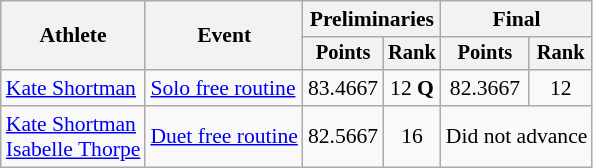<table class=wikitable style="font-size:90%">
<tr>
<th rowspan="2">Athlete</th>
<th rowspan="2">Event</th>
<th colspan="2">Preliminaries</th>
<th colspan="2">Final</th>
</tr>
<tr style="font-size:95%">
<th>Points</th>
<th>Rank</th>
<th>Points</th>
<th>Rank</th>
</tr>
<tr align=center>
<td align=left><a href='#'>Kate Shortman</a></td>
<td align=left><a href='#'>Solo free routine</a></td>
<td>83.4667</td>
<td>12 <strong>Q</strong></td>
<td>82.3667</td>
<td>12</td>
</tr>
<tr align=center>
<td align=left><a href='#'>Kate Shortman</a><br><a href='#'>Isabelle Thorpe</a></td>
<td align=left><a href='#'>Duet free routine</a></td>
<td>82.5667</td>
<td>16</td>
<td colspan=2>Did not advance</td>
</tr>
</table>
